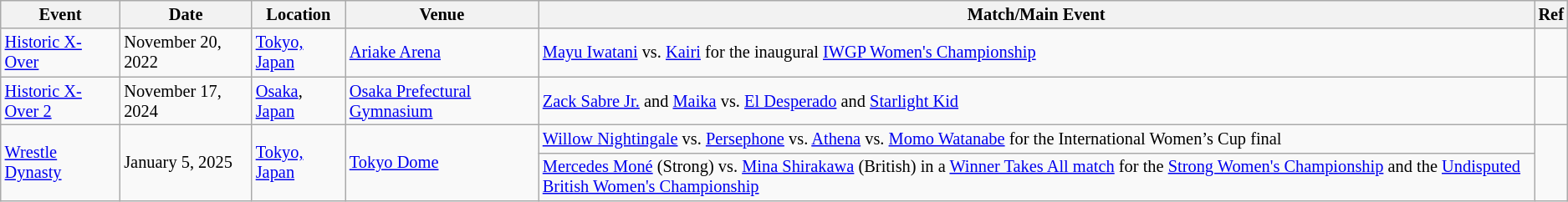<table class="wikitable" style="font-size:85%;">
<tr>
<th>Event</th>
<th>Date</th>
<th>Location</th>
<th>Venue</th>
<th>Match/Main Event</th>
<th>Ref</th>
</tr>
<tr>
<td><a href='#'>Historic X-Over</a></td>
<td>November 20, 2022</td>
<td><a href='#'>Tokyo, Japan</a></td>
<td><a href='#'>Ariake Arena</a></td>
<td><a href='#'>Mayu Iwatani</a> vs. <a href='#'>Kairi</a> for the inaugural <a href='#'>IWGP Women's Championship</a></td>
<td></td>
</tr>
<tr>
<td><a href='#'>Historic X-Over 2</a></td>
<td>November 17, 2024</td>
<td><a href='#'>Osaka</a>, <a href='#'>Japan</a></td>
<td><a href='#'>Osaka Prefectural Gymnasium</a></td>
<td><a href='#'>Zack Sabre Jr.</a> and <a href='#'>Maika</a> vs. <a href='#'>El Desperado</a> and <a href='#'>Starlight Kid</a></td>
<td></td>
</tr>
<tr>
<td rowspan="2"><a href='#'>Wrestle Dynasty</a></td>
<td rowspan="2">January 5, 2025</td>
<td rowspan="2"><a href='#'>Tokyo, Japan</a></td>
<td rowspan="2"><a href='#'>Tokyo Dome</a></td>
<td><a href='#'>Willow Nightingale</a> vs. <a href='#'>Persephone</a> vs. <a href='#'>Athena</a> vs. <a href='#'>Momo Watanabe</a> for the International Women’s Cup final</td>
<td rowspan="2"></td>
</tr>
<tr>
<td><a href='#'>Mercedes Moné</a> (Strong) vs. <a href='#'>Mina Shirakawa</a> (British) in a <a href='#'>Winner Takes All match</a> for the <a href='#'>Strong Women's Championship</a> and the <a href='#'>Undisputed British Women's Championship</a></td>
</tr>
</table>
